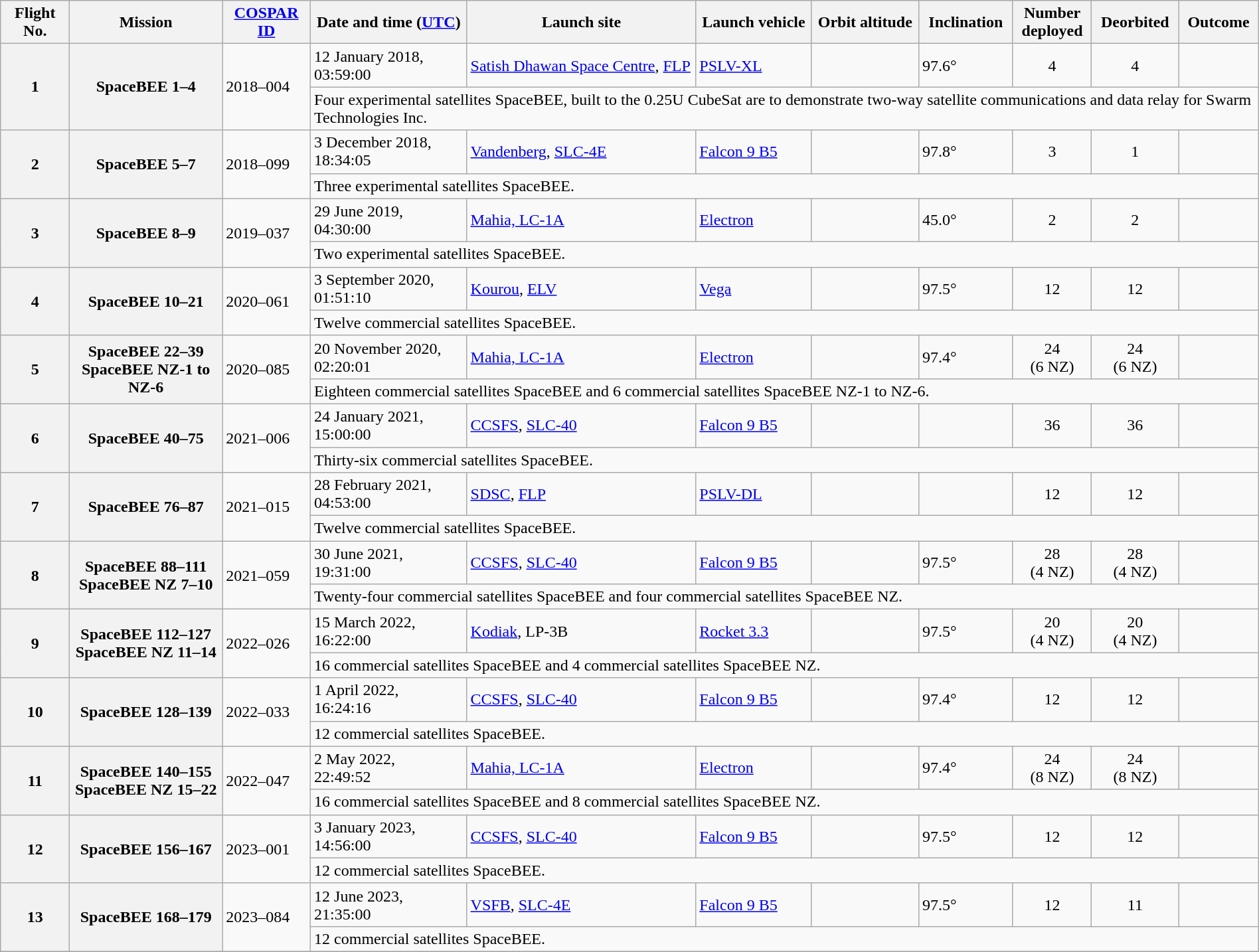<table class="wikitable" width=100% style="text-align: left;">
<tr>
<th scope="col">Flight No.</th>
<th scope="col">Mission</th>
<th><a href='#'>COSPAR ID</a></th>
<th scope="col">Date and time (<a href='#'>UTC</a>)</th>
<th scope="col">Launch site</th>
<th scope="col">Launch vehicle</th>
<th scope="col">Orbit altitude</th>
<th scope="col">Inclination</th>
<th scope="col">Number<br>deployed</th>
<th scope="col">Deorbited</th>
<th scope="col">Outcome</th>
</tr>
<tr>
<th scope="row" rowspan=2 style="text-align:center;">1</th>
<th scope="row" rowspan=2>SpaceBEE 1–4</th>
<td rowspan="2">2018–004</td>
<td>12 January 2018,<br>03:59:00</td>
<td><a href='#'>Satish Dhawan Space Centre</a>, <a href='#'>FLP</a></td>
<td><a href='#'>PSLV-XL</a></td>
<td></td>
<td>97.6°</td>
<td style="text-align:center;">4</td>
<td style="text-align:center;">4</td>
<td></td>
</tr>
<tr>
<td colspan="8">Four experimental satellites SpaceBEE, built to the 0.25U CubeSat are to demonstrate two-way satellite communications and data relay for Swarm Technologies Inc.</td>
</tr>
<tr>
<th scope="row" rowspan=2 style="text-align:center;">2</th>
<th scope="row" rowspan=2>SpaceBEE 5–7</th>
<td rowspan="2">2018–099</td>
<td>3 December 2018,<br>18:34:05</td>
<td><a href='#'>Vandenberg</a>, <a href='#'>SLC-4E</a></td>
<td><a href='#'>Falcon 9 B5</a></td>
<td></td>
<td>97.8°</td>
<td style="text-align:center;">3</td>
<td style="text-align:center;">1</td>
<td></td>
</tr>
<tr>
<td colspan="8">Three experimental satellites SpaceBEE.</td>
</tr>
<tr>
<th scope="row" rowspan=2 style="text-align:center;">3</th>
<th scope="row" rowspan=2>SpaceBEE 8–9</th>
<td rowspan="2">2019–037</td>
<td>29 June 2019,<br>04:30:00</td>
<td><a href='#'>Mahia, LC-1A</a></td>
<td><a href='#'>Electron</a></td>
<td></td>
<td>45.0°</td>
<td style="text-align:center;">2</td>
<td style="text-align:center;">2</td>
<td></td>
</tr>
<tr>
<td colspan="8">Two experimental satellites SpaceBEE.</td>
</tr>
<tr>
<th scope="row" rowspan=2 style="text-align:center;">4</th>
<th scope="row" rowspan=2>SpaceBEE 10–21</th>
<td rowspan="2">2020–061</td>
<td>3 September 2020,<br>01:51:10</td>
<td><a href='#'>Kourou</a>, <a href='#'>ELV</a></td>
<td><a href='#'>Vega</a></td>
<td></td>
<td>97.5°</td>
<td style="text-align:center;">12</td>
<td style="text-align:center;">12</td>
<td></td>
</tr>
<tr>
<td colspan="8">Twelve commercial satellites SpaceBEE.</td>
</tr>
<tr>
<th scope="row" rowspan=2 style="text-align:center;">5</th>
<th scope="row" rowspan=2>SpaceBEE 22–39<br>SpaceBEE NZ-1 to NZ-6</th>
<td rowspan="2">2020–085</td>
<td>20 November 2020,<br>02:20:01</td>
<td><a href='#'>Mahia, LC-1A</a></td>
<td><a href='#'>Electron</a></td>
<td></td>
<td>97.4°</td>
<td style="text-align:center;">24<br>(6 NZ)</td>
<td style="text-align:center;">24<br>(6 NZ)</td>
<td></td>
</tr>
<tr>
<td colspan="8">Eighteen commercial satellites SpaceBEE and 6 commercial satellites SpaceBEE NZ-1 to NZ-6.</td>
</tr>
<tr>
<th scope="row" rowspan=2 style="text-align:center;">6</th>
<th scope="row" rowspan=2>SpaceBEE 40–75</th>
<td rowspan="2">2021–006</td>
<td>24 January 2021,<br>15:00:00</td>
<td><a href='#'>CCSFS</a>, <a href='#'>SLC-40</a></td>
<td><a href='#'>Falcon 9 B5</a></td>
<td></td>
<td></td>
<td style="text-align:center;">36</td>
<td style="text-align:center;">36</td>
<td></td>
</tr>
<tr>
<td colspan="8">Thirty-six commercial satellites SpaceBEE.</td>
</tr>
<tr>
<th scope="row" rowspan=2 style="text-align:center;">7</th>
<th scope="row" rowspan=2>SpaceBEE 76–87</th>
<td rowspan="2">2021–015</td>
<td>28 February 2021,<br>04:53:00</td>
<td><a href='#'>SDSC</a>, <a href='#'>FLP</a></td>
<td><a href='#'>PSLV-DL</a></td>
<td></td>
<td></td>
<td style="text-align:center;">12</td>
<td style="text-align:center;">12</td>
<td></td>
</tr>
<tr>
<td colspan="8">Twelve commercial satellites SpaceBEE.</td>
</tr>
<tr>
<th scope="row" rowspan=2 style="text-align:center;">8</th>
<th scope="row" rowspan=2>SpaceBEE 88–111<br>SpaceBEE NZ 7–10</th>
<td rowspan="2">2021–059</td>
<td>30 June 2021,<br>19:31:00</td>
<td><a href='#'>CCSFS</a>, <a href='#'>SLC-40</a></td>
<td><a href='#'>Falcon 9 B5</a></td>
<td></td>
<td>97.5°</td>
<td style="text-align:center;">28<br>(4 NZ)</td>
<td style="text-align:center;">28<br>(4 NZ)</td>
<td></td>
</tr>
<tr>
<td colspan="8">Twenty-four commercial satellites SpaceBEE and four commercial satellites SpaceBEE NZ.</td>
</tr>
<tr>
<th scope="row" rowspan=2 style="text-align:center;">9</th>
<th scope="row" rowspan=2>SpaceBEE 112–127<br>SpaceBEE NZ 11–14</th>
<td rowspan="2">2022–026</td>
<td>15 March 2022,<br>16:22:00</td>
<td><a href='#'>Kodiak</a>, LP-3B</td>
<td><a href='#'>Rocket 3.3</a></td>
<td></td>
<td>97.5°</td>
<td style="text-align:center;">20<br>(4 NZ)</td>
<td style="text-align:center;">20<br>(4 NZ)</td>
<td></td>
</tr>
<tr>
<td colspan="8">16 commercial satellites SpaceBEE and 4 commercial satellites SpaceBEE NZ.</td>
</tr>
<tr>
<th scope="row" rowspan=2 style="text-align:center;">10</th>
<th scope="row" rowspan=2>SpaceBEE 128–139</th>
<td rowspan="2">2022–033</td>
<td>1 April 2022,<br>16:24:16</td>
<td><a href='#'>CCSFS</a>, <a href='#'>SLC-40</a></td>
<td><a href='#'>Falcon 9 B5</a></td>
<td></td>
<td>97.4°</td>
<td style="text-align:center;">12</td>
<td style="text-align:center;">12</td>
<td></td>
</tr>
<tr>
<td colspan="8">12 commercial satellites SpaceBEE.</td>
</tr>
<tr>
<th scope="row" rowspan=2 style="text-align:center;">11</th>
<th scope="row" rowspan=2>SpaceBEE 140–155<br>SpaceBEE NZ 15–22</th>
<td rowspan="2">2022–047</td>
<td>2 May 2022,<br>22:49:52</td>
<td><a href='#'>Mahia, LC-1A</a></td>
<td><a href='#'>Electron</a></td>
<td></td>
<td>97.4°</td>
<td style="text-align:center;">24<br>(8 NZ)</td>
<td style="text-align:center;">24<br>(8 NZ)</td>
<td></td>
</tr>
<tr>
<td colspan="8">16 commercial satellites SpaceBEE and 8 commercial satellites SpaceBEE NZ.</td>
</tr>
<tr>
<th scope="row" rowspan=2 style="text-align:center;">12</th>
<th scope="row" rowspan=2>SpaceBEE 156–167</th>
<td rowspan="2">2023–001</td>
<td>3 January 2023,<br>14:56:00</td>
<td><a href='#'>CCSFS</a>, <a href='#'>SLC-40</a></td>
<td><a href='#'>Falcon 9 B5</a></td>
<td></td>
<td>97.5°</td>
<td style="text-align:center;">12</td>
<td style="text-align:center;">12</td>
<td></td>
</tr>
<tr>
<td colspan="8">12 commercial satellites SpaceBEE.</td>
</tr>
<tr>
<th scope="row" rowspan=2 style="text-align:center;">13</th>
<th scope="row" rowspan=2>SpaceBEE 168–179</th>
<td rowspan="2">2023–084</td>
<td>12 June 2023,<br>21:35:00</td>
<td><a href='#'>VSFB</a>, <a href='#'>SLC-4E</a></td>
<td><a href='#'>Falcon 9 B5</a></td>
<td></td>
<td>97.5°</td>
<td style="text-align:center;">12</td>
<td style="text-align:center;">11</td>
<td></td>
</tr>
<tr>
<td colspan="8">12 commercial satellites SpaceBEE.</td>
</tr>
<tr>
</tr>
</table>
